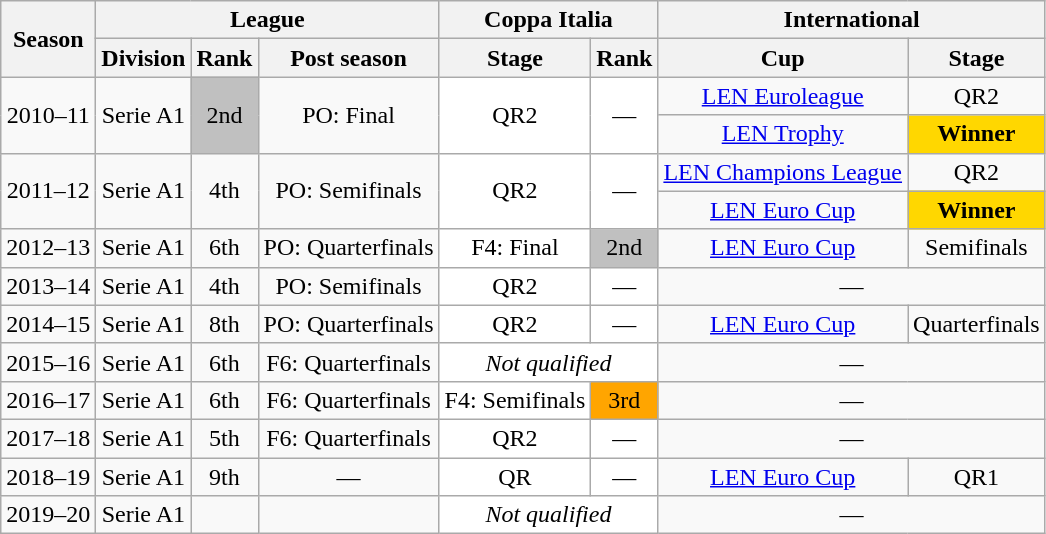<table class="wikitable" style="text-align: center">
<tr>
<th rowspan=2>Season</th>
<th colspan=3>League</th>
<th colspan=2>Coppa Italia</th>
<th colspan=2>International</th>
</tr>
<tr>
<th>Division</th>
<th>Rank</th>
<th>Post season</th>
<th>Stage</th>
<th>Rank</th>
<th>Cup</th>
<th>Stage</th>
</tr>
<tr>
<td rowspan=2>2010–11</td>
<td rowspan=2>Serie A1</td>
<td rowspan=2 bgcolor=silver>2nd</td>
<td rowspan=2>PO: Final</td>
<td rowspan=2 bgcolor=white>QR2</td>
<td rowspan=2 bgcolor=white>—</td>
<td><a href='#'>LEN Euroleague</a></td>
<td>QR2</td>
</tr>
<tr>
<td><a href='#'>LEN Trophy</a></td>
<td bgcolor=gold><strong>Winner</strong></td>
</tr>
<tr>
<td rowspan=2>2011–12</td>
<td rowspan=2>Serie A1</td>
<td rowspan=2>4th</td>
<td rowspan=2>PO: Semifinals</td>
<td rowspan=2 bgcolor=white>QR2</td>
<td rowspan=2 bgcolor=white>—</td>
<td><a href='#'>LEN Champions League</a></td>
<td>QR2</td>
</tr>
<tr>
<td><a href='#'>LEN Euro Cup</a></td>
<td bgcolor=gold><strong>Winner</strong></td>
</tr>
<tr>
<td>2012–13</td>
<td>Serie A1</td>
<td>6th</td>
<td>PO: Quarterfinals</td>
<td bgcolor=white>F4: Final</td>
<td bgcolor=silver>2nd</td>
<td><a href='#'>LEN Euro Cup</a></td>
<td>Semifinals</td>
</tr>
<tr>
<td>2013–14</td>
<td>Serie A1</td>
<td>4th</td>
<td>PO: Semifinals</td>
<td bgcolor=white>QR2</td>
<td bgcolor=white>—</td>
<td colspan=2>—</td>
</tr>
<tr>
<td>2014–15</td>
<td>Serie A1</td>
<td>8th</td>
<td>PO: Quarterfinals</td>
<td bgcolor=white>QR2</td>
<td bgcolor=white>—</td>
<td><a href='#'>LEN Euro Cup</a></td>
<td>Quarterfinals</td>
</tr>
<tr>
<td>2015–16</td>
<td>Serie A1</td>
<td>6th</td>
<td>F6: Quarterfinals</td>
<td colspan=2 bgcolor=white><em>Not qualified</em></td>
<td colspan=2>—</td>
</tr>
<tr>
<td>2016–17</td>
<td>Serie A1</td>
<td>6th</td>
<td>F6: Quarterfinals</td>
<td bgcolor=white>F4: Semifinals</td>
<td bgcolor=orange>3rd</td>
<td colspan=2>—</td>
</tr>
<tr>
<td>2017–18</td>
<td>Serie A1</td>
<td>5th</td>
<td>F6: Quarterfinals</td>
<td bgcolor=white>QR2</td>
<td bgcolor=white>—</td>
<td colspan=2>—</td>
</tr>
<tr>
<td>2018–19</td>
<td>Serie A1</td>
<td>9th</td>
<td>—</td>
<td bgcolor=white>QR</td>
<td bgcolor=white>—</td>
<td><a href='#'>LEN Euro Cup</a></td>
<td>QR1</td>
</tr>
<tr>
<td>2019–20</td>
<td>Serie A1</td>
<td></td>
<td></td>
<td colspan=2 bgcolor=white><em>Not qualified</em></td>
<td colspan=2>—</td>
</tr>
</table>
